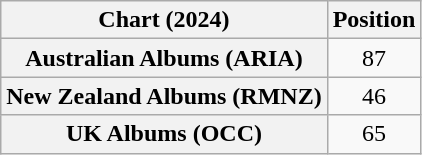<table class="wikitable sortable plainrowheaders" style="text-align:center">
<tr>
<th scope="col">Chart (2024)</th>
<th scope="col">Position</th>
</tr>
<tr>
<th scope="row">Australian Albums (ARIA)</th>
<td>87</td>
</tr>
<tr>
<th scope="row">New Zealand Albums (RMNZ)</th>
<td>46</td>
</tr>
<tr>
<th scope="row">UK Albums (OCC)</th>
<td>65</td>
</tr>
</table>
